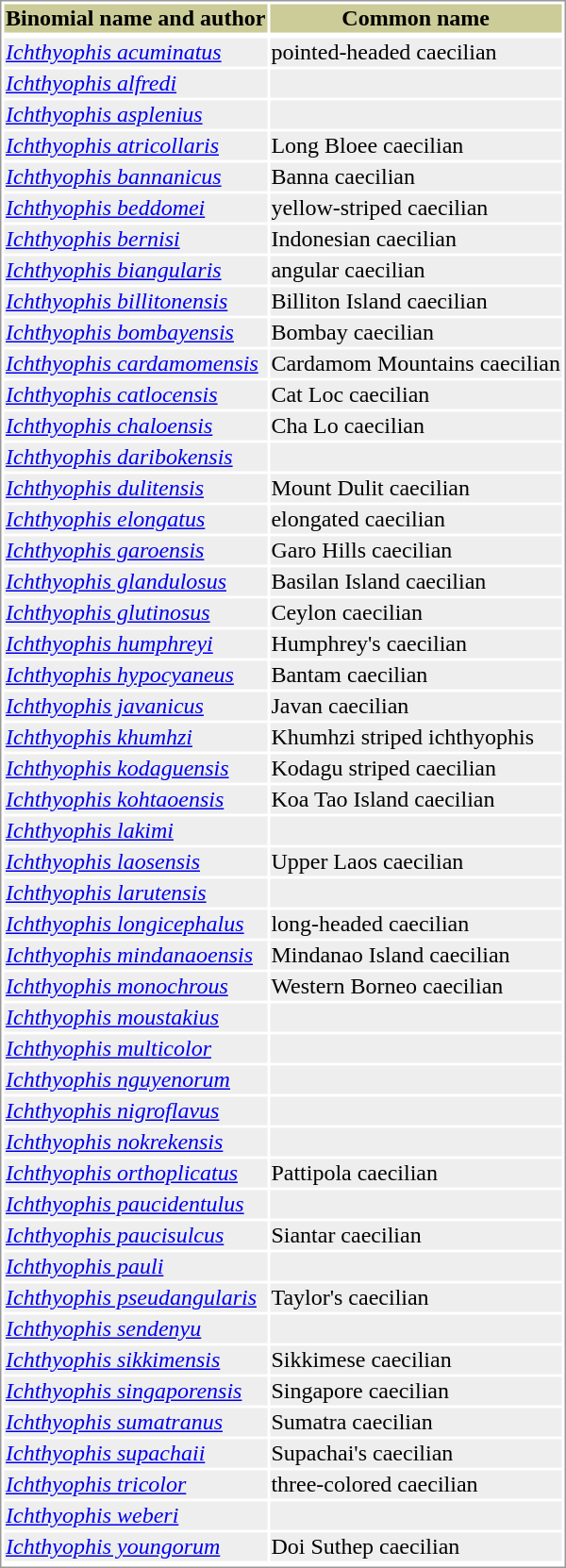<table style="text-align:left; border:1px solid #999999; ">
<tr style="background:#CCCC99; text-align: center; ">
<th>Binomial name and author</th>
<th>Common name</th>
</tr>
<tr>
</tr>
<tr style="background:#EEEEEE;">
<td><em><a href='#'>Ichthyophis acuminatus</a></em> </td>
<td>pointed-headed caecilian</td>
</tr>
<tr style="background:#EEEEEE;">
<td><em><a href='#'>Ichthyophis alfredi</a></em> </td>
<td></td>
</tr>
<tr style="background:#EEEEEE;">
<td><em><a href='#'>Ichthyophis asplenius</a></em> </td>
<td></td>
</tr>
<tr style="background:#EEEEEE;">
<td><em><a href='#'>Ichthyophis atricollaris</a></em> </td>
<td>Long Bloee caecilian</td>
</tr>
<tr style="background:#EEEEEE;">
<td><em><a href='#'>Ichthyophis bannanicus</a></em> </td>
<td>Banna caecilian</td>
</tr>
<tr style="background:#EEEEEE;">
<td><em><a href='#'>Ichthyophis beddomei</a></em> </td>
<td>yellow-striped caecilian</td>
</tr>
<tr style="background:#EEEEEE;">
<td><em><a href='#'>Ichthyophis bernisi</a></em> </td>
<td>Indonesian caecilian</td>
</tr>
<tr style="background:#EEEEEE;">
<td><em><a href='#'>Ichthyophis biangularis</a></em> </td>
<td>angular caecilian</td>
</tr>
<tr style="background:#EEEEEE;">
<td><em><a href='#'>Ichthyophis billitonensis</a></em> </td>
<td>Billiton Island caecilian</td>
</tr>
<tr style="background:#EEEEEE;">
<td><em><a href='#'>Ichthyophis bombayensis</a></em> </td>
<td>Bombay caecilian</td>
</tr>
<tr style="background:#EEEEEE;">
<td><em><a href='#'>Ichthyophis cardamomensis</a></em> </td>
<td>Cardamom Mountains caecilian</td>
</tr>
<tr style="background:#EEEEEE;">
<td><em><a href='#'>Ichthyophis catlocensis</a></em> </td>
<td>Cat Loc caecilian</td>
</tr>
<tr style="background:#EEEEEE;">
<td><em><a href='#'>Ichthyophis chaloensis</a></em> </td>
<td>Cha Lo caecilian</td>
</tr>
<tr style="background:#EEEEEE;">
<td><em><a href='#'>Ichthyophis daribokensis</a></em> </td>
<td></td>
</tr>
<tr style="background:#EEEEEE;">
<td><em><a href='#'>Ichthyophis dulitensis</a></em> </td>
<td>Mount Dulit caecilian</td>
</tr>
<tr style="background:#EEEEEE;">
<td><em><a href='#'>Ichthyophis elongatus</a></em> </td>
<td>elongated caecilian</td>
</tr>
<tr style="background:#EEEEEE;">
<td><em><a href='#'>Ichthyophis garoensis</a></em> </td>
<td>Garo Hills caecilian</td>
</tr>
<tr style="background:#EEEEEE;">
<td><em><a href='#'>Ichthyophis glandulosus</a></em> </td>
<td>Basilan Island caecilian</td>
</tr>
<tr style="background:#EEEEEE;">
<td><em><a href='#'>Ichthyophis glutinosus</a></em> </td>
<td>Ceylon caecilian</td>
</tr>
<tr style="background:#EEEEEE;">
<td><em><a href='#'>Ichthyophis humphreyi</a></em> </td>
<td>Humphrey's caecilian</td>
</tr>
<tr style="background:#EEEEEE;">
<td><em><a href='#'>Ichthyophis hypocyaneus</a></em> </td>
<td>Bantam caecilian</td>
</tr>
<tr style="background:#EEEEEE;">
<td><em><a href='#'>Ichthyophis javanicus</a></em> </td>
<td>Javan caecilian</td>
</tr>
<tr style="background:#EEEEEE;">
<td><em><a href='#'>Ichthyophis khumhzi</a></em> </td>
<td>Khumhzi striped ichthyophis</td>
</tr>
<tr style="background:#EEEEEE;">
<td><em><a href='#'>Ichthyophis kodaguensis</a></em> </td>
<td>Kodagu striped caecilian</td>
</tr>
<tr style="background:#EEEEEE;">
<td><em><a href='#'>Ichthyophis kohtaoensis</a></em> </td>
<td>Koa Tao Island caecilian</td>
</tr>
<tr style="background:#EEEEEE;">
<td><em><a href='#'>Ichthyophis lakimi</a></em> </td>
<td></td>
</tr>
<tr style="background:#EEEEEE;">
<td><em><a href='#'>Ichthyophis laosensis</a></em> </td>
<td>Upper Laos caecilian</td>
</tr>
<tr style="background:#EEEEEE;">
<td><em><a href='#'>Ichthyophis larutensis</a></em> </td>
<td></td>
</tr>
<tr style="background:#EEEEEE;">
<td><em><a href='#'>Ichthyophis longicephalus</a></em> </td>
<td>long-headed caecilian</td>
</tr>
<tr style="background:#EEEEEE;">
<td><em><a href='#'>Ichthyophis mindanaoensis</a></em> </td>
<td>Mindanao Island caecilian</td>
</tr>
<tr style="background:#EEEEEE;">
<td><em><a href='#'>Ichthyophis monochrous</a></em> </td>
<td>Western Borneo caecilian</td>
</tr>
<tr style="background:#EEEEEE;">
<td><em><a href='#'>Ichthyophis moustakius</a></em> </td>
<td></td>
</tr>
<tr style="background:#EEEEEE;">
<td><em><a href='#'>Ichthyophis multicolor</a></em> </td>
<td></td>
</tr>
<tr style="background:#EEEEEE;">
<td><em><a href='#'>Ichthyophis nguyenorum</a></em> </td>
<td></td>
</tr>
<tr style="background:#EEEEEE;">
<td><em><a href='#'>Ichthyophis nigroflavus</a></em> </td>
<td></td>
</tr>
<tr style="background:#EEEEEE;">
<td><em><a href='#'>Ichthyophis nokrekensis</a></em> </td>
<td></td>
</tr>
<tr style="background:#EEEEEE;">
<td><em><a href='#'>Ichthyophis orthoplicatus</a></em> </td>
<td>Pattipola caecilian</td>
</tr>
<tr style="background:#EEEEEE;">
<td><em><a href='#'>Ichthyophis paucidentulus</a></em> </td>
<td></td>
</tr>
<tr style="background:#EEEEEE;">
<td><em><a href='#'>Ichthyophis paucisulcus</a></em> </td>
<td>Siantar caecilian</td>
</tr>
<tr style="background:#EEEEEE;">
<td><em><a href='#'>Ichthyophis pauli</a></em> </td>
<td></td>
</tr>
<tr style="background:#EEEEEE;">
<td><em><a href='#'>Ichthyophis pseudangularis</a></em> </td>
<td>Taylor's caecilian</td>
</tr>
<tr style="background:#EEEEEE;">
<td><em><a href='#'>Ichthyophis sendenyu</a></em> </td>
<td></td>
</tr>
<tr style="background:#EEEEEE;">
<td><em><a href='#'>Ichthyophis sikkimensis</a></em> </td>
<td>Sikkimese caecilian</td>
</tr>
<tr style="background:#EEEEEE;">
<td><em><a href='#'>Ichthyophis singaporensis</a></em> </td>
<td>Singapore caecilian</td>
</tr>
<tr style="background:#EEEEEE;">
<td><em><a href='#'>Ichthyophis sumatranus</a></em> </td>
<td>Sumatra caecilian</td>
</tr>
<tr style="background:#EEEEEE;">
<td><em><a href='#'>Ichthyophis supachaii</a></em> </td>
<td>Supachai's caecilian</td>
</tr>
<tr style="background:#EEEEEE;">
<td><em><a href='#'>Ichthyophis tricolor</a></em> </td>
<td>three-colored caecilian</td>
</tr>
<tr style="background:#EEEEEE;">
<td><em><a href='#'>Ichthyophis weberi</a></em> </td>
<td></td>
</tr>
<tr style="background:#EEEEEE;">
<td><em><a href='#'>Ichthyophis youngorum</a></em> </td>
<td>Doi Suthep caecilian</td>
</tr>
<tr>
</tr>
</table>
